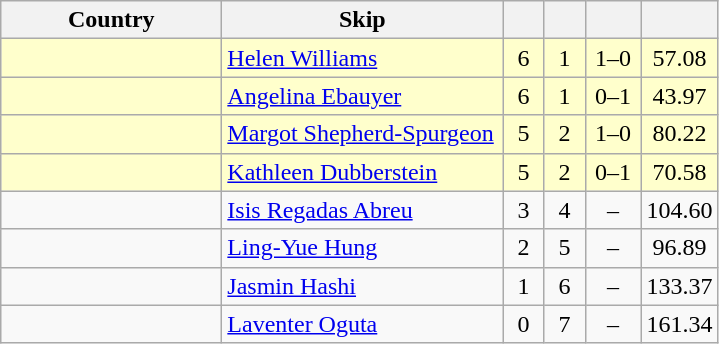<table class=wikitable style="text-align:center;">
<tr>
<th width=140>Country</th>
<th width=180>Skip</th>
<th width=20></th>
<th width=20></th>
<th width=30></th>
<th width=20></th>
</tr>
<tr bgcolor=#ffffcc>
<td style="text-align:left;"></td>
<td style="text-align:left;"><a href='#'>Helen Williams</a></td>
<td>6</td>
<td>1</td>
<td>1–0</td>
<td>57.08</td>
</tr>
<tr bgcolor=#ffffcc>
<td style="text-align:left;"></td>
<td style="text-align:left;"><a href='#'>Angelina Ebauyer</a></td>
<td>6</td>
<td>1</td>
<td>0–1</td>
<td>43.97</td>
</tr>
<tr bgcolor=#ffffcc>
<td style="text-align:left;"></td>
<td style="text-align:left;"><a href='#'>Margot Shepherd-Spurgeon</a></td>
<td>5</td>
<td>2</td>
<td>1–0</td>
<td>80.22</td>
</tr>
<tr bgcolor=#ffffcc>
<td style="text-align:left;"></td>
<td style="text-align:left;"><a href='#'>Kathleen Dubberstein</a></td>
<td>5</td>
<td>2</td>
<td>0–1</td>
<td>70.58</td>
</tr>
<tr>
<td style="text-align:left;"></td>
<td style="text-align:left;"><a href='#'>Isis Regadas Abreu</a></td>
<td>3</td>
<td>4</td>
<td>–</td>
<td>104.60</td>
</tr>
<tr>
<td style="text-align:left;"></td>
<td style="text-align:left;"><a href='#'>Ling-Yue Hung</a></td>
<td>2</td>
<td>5</td>
<td>–</td>
<td>96.89</td>
</tr>
<tr>
<td style="text-align:left;"></td>
<td style="text-align:left;"><a href='#'>Jasmin Hashi</a></td>
<td>1</td>
<td>6</td>
<td>–</td>
<td>133.37</td>
</tr>
<tr>
<td style="text-align:left;"></td>
<td style="text-align:left;"><a href='#'>Laventer Oguta</a></td>
<td>0</td>
<td>7</td>
<td>–</td>
<td>161.34</td>
</tr>
</table>
